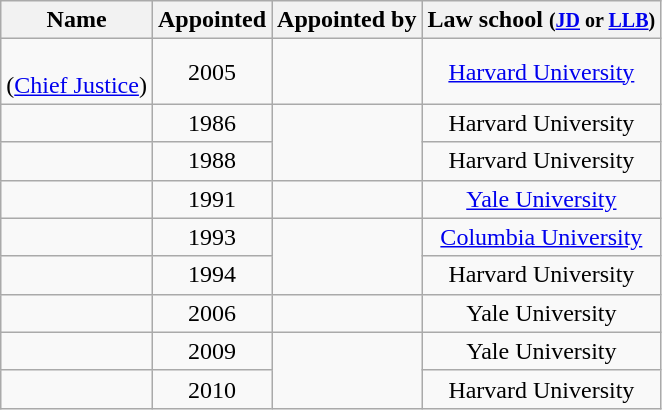<table class="wikitable sortable" style="text-align:center">
<tr>
<th>Name</th>
<th>Appointed</th>
<th>Appointed by</th>
<th>Law school <small>(<a href='#'>JD</a> or <a href='#'>LLB</a>)</small></th>
</tr>
<tr>
<td><strong></strong><br>(<a href='#'>Chief Justice</a>)</td>
<td>2005</td>
<td></td>
<td><a href='#'>Harvard University</a></td>
</tr>
<tr>
<td><strong></strong></td>
<td>1986</td>
<td rowspan="2" ></td>
<td>Harvard University</td>
</tr>
<tr>
<td><strong></strong></td>
<td>1988</td>
<td>Harvard University</td>
</tr>
<tr>
<td><strong></strong></td>
<td>1991</td>
<td></td>
<td><a href='#'>Yale University</a></td>
</tr>
<tr>
<td><strong></strong></td>
<td>1993</td>
<td rowspan="2" ></td>
<td><a href='#'>Columbia University</a></td>
</tr>
<tr>
<td><strong></strong></td>
<td>1994</td>
<td>Harvard University</td>
</tr>
<tr>
<td><strong></strong></td>
<td>2006</td>
<td></td>
<td>Yale University</td>
</tr>
<tr>
<td><strong></strong></td>
<td>2009</td>
<td rowspan="2" ></td>
<td>Yale University</td>
</tr>
<tr>
<td><strong></strong></td>
<td>2010</td>
<td>Harvard University</td>
</tr>
</table>
